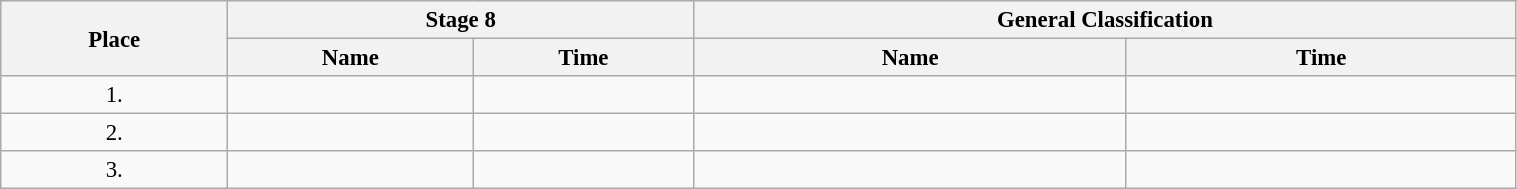<table class=wikitable style="font-size:95%" width="80%">
<tr>
<th rowspan="2">Place</th>
<th colspan="2">Stage 8</th>
<th colspan="2">General Classification</th>
</tr>
<tr>
<th>Name</th>
<th>Time</th>
<th>Name</th>
<th>Time</th>
</tr>
<tr>
<td align="center">1.</td>
<td></td>
<td></td>
<td></td>
<td></td>
</tr>
<tr>
<td align="center">2.</td>
<td></td>
<td></td>
<td></td>
<td></td>
</tr>
<tr>
<td align="center">3.</td>
<td></td>
<td></td>
<td></td>
<td></td>
</tr>
</table>
